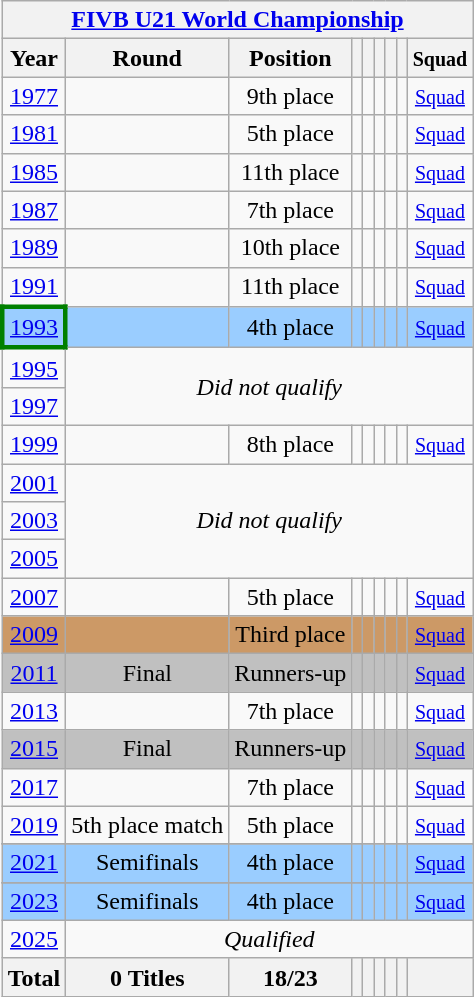<table class="wikitable" style="text-align: center;">
<tr>
<th colspan=9><a href='#'>FIVB U21 World Championship</a></th>
</tr>
<tr>
<th>Year</th>
<th>Round</th>
<th>Position</th>
<th></th>
<th></th>
<th></th>
<th></th>
<th></th>
<th><small>Squad</small></th>
</tr>
<tr>
<td> <a href='#'>1977</a></td>
<td></td>
<td>9th place</td>
<td></td>
<td></td>
<td></td>
<td></td>
<td></td>
<td><small> <a href='#'>Squad</a></small></td>
</tr>
<tr>
<td> <a href='#'>1981</a></td>
<td></td>
<td>5th place</td>
<td></td>
<td></td>
<td></td>
<td></td>
<td></td>
<td><small> <a href='#'>Squad</a></small></td>
</tr>
<tr>
<td> <a href='#'>1985</a></td>
<td></td>
<td>11th place</td>
<td></td>
<td></td>
<td></td>
<td></td>
<td></td>
<td><small><a href='#'>Squad</a></small></td>
</tr>
<tr>
<td> <a href='#'>1987</a></td>
<td></td>
<td>7th place</td>
<td></td>
<td></td>
<td></td>
<td></td>
<td></td>
<td><small> <a href='#'>Squad</a></small></td>
</tr>
<tr>
<td> <a href='#'>1989</a></td>
<td></td>
<td>10th place</td>
<td></td>
<td></td>
<td></td>
<td></td>
<td></td>
<td><small><a href='#'>Squad</a></small></td>
</tr>
<tr>
<td> <a href='#'>1991</a></td>
<td></td>
<td>11th place</td>
<td></td>
<td></td>
<td></td>
<td></td>
<td></td>
<td><small><a href='#'>Squad</a></small></td>
</tr>
<tr bgcolor=#9acdff>
<td style="border:3px solid green"> <a href='#'>1993</a></td>
<td></td>
<td>4th place</td>
<td></td>
<td></td>
<td></td>
<td></td>
<td></td>
<td><small> <a href='#'>Squad</a></small></td>
</tr>
<tr>
<td> <a href='#'>1995</a></td>
<td colspan=9 rowspan=2><em>Did not qualify</em></td>
</tr>
<tr>
<td> <a href='#'>1997</a></td>
</tr>
<tr>
<td> <a href='#'>1999</a></td>
<td></td>
<td>8th place</td>
<td></td>
<td></td>
<td></td>
<td></td>
<td></td>
<td><small> <a href='#'>Squad</a></small></td>
</tr>
<tr>
<td> <a href='#'>2001</a></td>
<td colspan=9 rowspan=3><em>Did not qualify</em></td>
</tr>
<tr>
<td> <a href='#'>2003</a></td>
</tr>
<tr>
<td> <a href='#'>2005</a></td>
</tr>
<tr>
<td> <a href='#'>2007</a></td>
<td></td>
<td>5th place</td>
<td></td>
<td></td>
<td></td>
<td></td>
<td></td>
<td><small><a href='#'>Squad</a></small></td>
</tr>
<tr bgcolor=cc9966>
<td> <a href='#'>2009</a></td>
<td></td>
<td>Third place</td>
<td></td>
<td></td>
<td></td>
<td></td>
<td></td>
<td><small><a href='#'>Squad</a></small></td>
</tr>
<tr bgcolor=silver>
<td> <a href='#'>2011</a></td>
<td>Final</td>
<td>Runners-up</td>
<td></td>
<td></td>
<td></td>
<td></td>
<td></td>
<td><small><a href='#'>Squad</a></small></td>
</tr>
<tr>
<td> <a href='#'>2013</a></td>
<td></td>
<td>7th place</td>
<td></td>
<td></td>
<td></td>
<td></td>
<td></td>
<td><small><a href='#'>Squad</a></small></td>
</tr>
<tr bgcolor=silver>
<td> <a href='#'>2015</a></td>
<td>Final</td>
<td>Runners-up</td>
<td></td>
<td></td>
<td></td>
<td></td>
<td></td>
<td><small><a href='#'>Squad</a></small></td>
</tr>
<tr>
<td> <a href='#'>2017</a></td>
<td></td>
<td>7th place</td>
<td></td>
<td></td>
<td></td>
<td></td>
<td></td>
<td><small> <a href='#'>Squad</a></small></td>
</tr>
<tr>
<td> <a href='#'>2019</a></td>
<td>5th place match</td>
<td>5th place</td>
<td></td>
<td></td>
<td></td>
<td></td>
<td></td>
<td><small> <a href='#'>Squad</a></small></td>
</tr>
<tr>
</tr>
<tr bgcolor=#9acdff>
<td>  <a href='#'>2021</a></td>
<td>Semifinals</td>
<td>4th place</td>
<td></td>
<td></td>
<td></td>
<td></td>
<td></td>
<td><small> <a href='#'>Squad</a></small></td>
</tr>
<tr>
</tr>
<tr bgcolor=#9acdff>
<td> <a href='#'>2023</a></td>
<td>Semifinals</td>
<td>4th place</td>
<td></td>
<td></td>
<td></td>
<td></td>
<td></td>
<td><small> <a href='#'>Squad</a></small></td>
</tr>
<tr>
<td> <a href='#'>2025</a></td>
<td colspan=8><em>Qualified</em></td>
</tr>
<tr>
<th>Total</th>
<th>0 Titles</th>
<th>18/23</th>
<th></th>
<th></th>
<th></th>
<th></th>
<th></th>
<th></th>
</tr>
</table>
